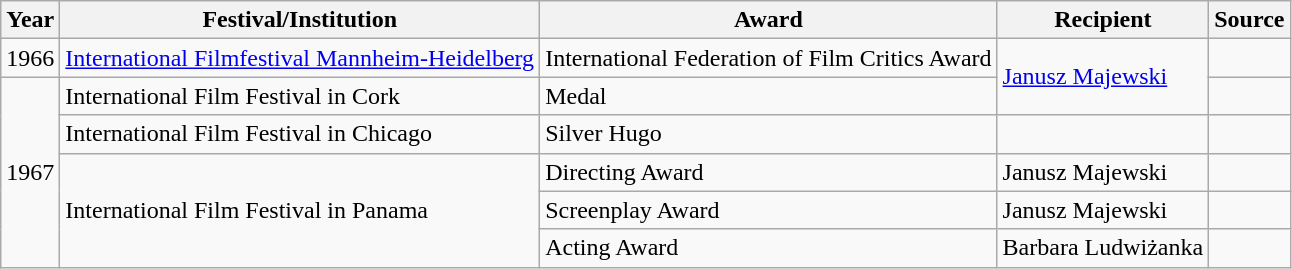<table class="wikitable">
<tr>
<th>Year</th>
<th>Festival/Institution</th>
<th>Award</th>
<th>Recipient</th>
<th>Source</th>
</tr>
<tr>
<td>1966</td>
<td><a href='#'>International Filmfestival Mannheim-Heidelberg</a></td>
<td>International Federation of Film Critics Award</td>
<td rowspan="2"><a href='#'>Janusz Majewski</a></td>
<td></td>
</tr>
<tr>
<td rowspan="5">1967</td>
<td>International Film Festival in Cork</td>
<td>Medal</td>
<td></td>
</tr>
<tr>
<td>International Film Festival in Chicago</td>
<td>Silver Hugo</td>
<td></td>
<td></td>
</tr>
<tr>
<td rowspan="3">International Film Festival in Panama</td>
<td>Directing Award</td>
<td>Janusz Majewski</td>
<td></td>
</tr>
<tr>
<td>Screenplay Award</td>
<td>Janusz Majewski</td>
<td></td>
</tr>
<tr>
<td>Acting Award</td>
<td>Barbara Ludwiżanka</td>
<td></td>
</tr>
</table>
